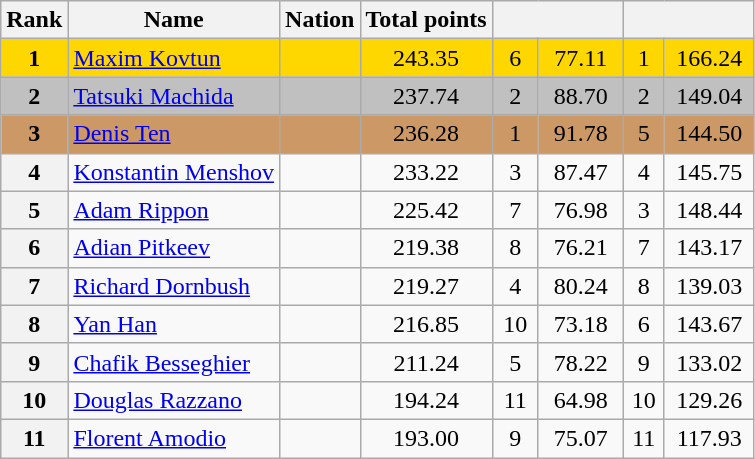<table class="wikitable sortable">
<tr>
<th>Rank</th>
<th>Name</th>
<th>Nation</th>
<th>Total points</th>
<th colspan="2" width="80px"></th>
<th colspan="2" width="80px"></th>
</tr>
<tr bgcolor="gold">
<td align="center"><strong>1</strong></td>
<td><a href='#'>Maxim Kovtun</a></td>
<td></td>
<td align="center">243.35</td>
<td align="center">6</td>
<td align="center">77.11</td>
<td align="center">1</td>
<td align="center">166.24</td>
</tr>
<tr bgcolor="silver">
<td align="center"><strong>2</strong></td>
<td><a href='#'>Tatsuki Machida</a></td>
<td></td>
<td align="center">237.74</td>
<td align="center">2</td>
<td align="center">88.70</td>
<td align="center">2</td>
<td align="center">149.04</td>
</tr>
<tr bgcolor="cc9966">
<td align="center"><strong>3</strong></td>
<td><a href='#'>Denis Ten</a></td>
<td></td>
<td align="center">236.28</td>
<td align="center">1</td>
<td align="center">91.78</td>
<td align="center">5</td>
<td align="center">144.50</td>
</tr>
<tr>
<th>4</th>
<td><a href='#'>Konstantin Menshov</a></td>
<td></td>
<td align="center">233.22</td>
<td align="center">3</td>
<td align="center">87.47</td>
<td align="center">4</td>
<td align="center">145.75</td>
</tr>
<tr>
<th>5</th>
<td><a href='#'>Adam Rippon</a></td>
<td></td>
<td align="center">225.42</td>
<td align="center">7</td>
<td align="center">76.98</td>
<td align="center">3</td>
<td align="center">148.44</td>
</tr>
<tr>
<th>6</th>
<td><a href='#'>Adian Pitkeev</a></td>
<td></td>
<td align="center">219.38</td>
<td align="center">8</td>
<td align="center">76.21</td>
<td align="center">7</td>
<td align="center">143.17</td>
</tr>
<tr>
<th>7</th>
<td><a href='#'>Richard Dornbush</a></td>
<td></td>
<td align="center">219.27</td>
<td align="center">4</td>
<td align="center">80.24</td>
<td align="center">8</td>
<td align="center">139.03</td>
</tr>
<tr>
<th>8</th>
<td><a href='#'>Yan Han</a></td>
<td></td>
<td align="center">216.85</td>
<td align="center">10</td>
<td align="center">73.18</td>
<td align="center">6</td>
<td align="center">143.67</td>
</tr>
<tr>
<th>9</th>
<td><a href='#'>Chafik Besseghier</a></td>
<td></td>
<td align="center">211.24</td>
<td align="center">5</td>
<td align="center">78.22</td>
<td align="center">9</td>
<td align="center">133.02</td>
</tr>
<tr>
<th>10</th>
<td><a href='#'>Douglas Razzano</a></td>
<td></td>
<td align="center">194.24</td>
<td align="center">11</td>
<td align="center">64.98</td>
<td align="center">10</td>
<td align="center">129.26</td>
</tr>
<tr>
<th>11</th>
<td><a href='#'>Florent Amodio</a></td>
<td></td>
<td align="center">193.00</td>
<td align="center">9</td>
<td align="center">75.07</td>
<td align="center">11</td>
<td align="center">117.93</td>
</tr>
</table>
